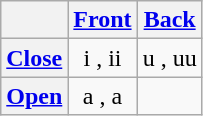<table class="wikitable" style="text-align:center">
<tr>
<th></th>
<th><a href='#'>Front</a></th>
<th><a href='#'>Back</a></th>
</tr>
<tr>
<th><a href='#'>Close</a></th>
<td>i , ii </td>
<td>u , uu </td>
</tr>
<tr>
<th><a href='#'>Open</a></th>
<td>a , a </td>
<td></td>
</tr>
</table>
